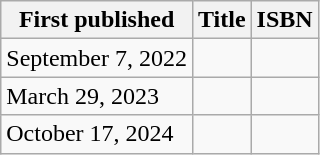<table class="wikitable">
<tr>
<th>First published</th>
<th>Title</th>
<th>ISBN</th>
</tr>
<tr>
<td>September 7, 2022</td>
<td><br></td>
<td><small></small></td>
</tr>
<tr>
<td>March 29, 2023</td>
<td></td>
<td><small></small></td>
</tr>
<tr>
<td>October 17, 2024</td>
<td></td>
<td><small></small></td>
</tr>
</table>
